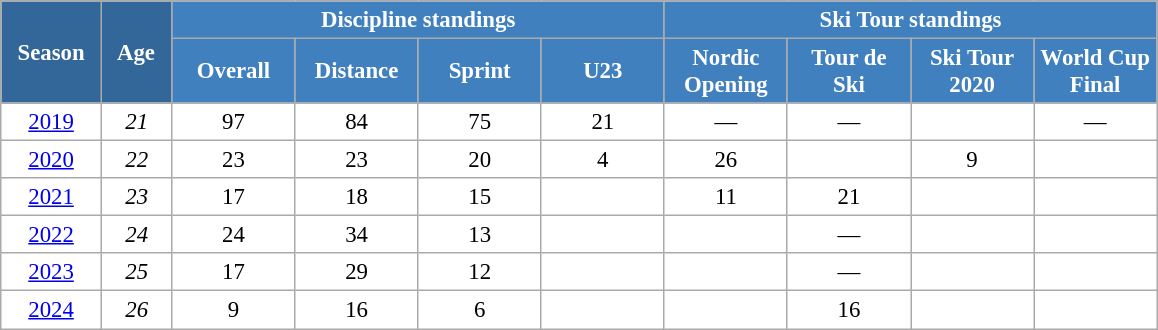<table class="wikitable" style="font-size:95%; text-align:center; border:grey solid 1px; border-collapse:collapse; background:#ffffff;">
<tr>
<th style="background-color:#369; color:white; width:60px;" rowspan="2"> Season </th>
<th style="background-color:#369; color:white; width:40px;" rowspan="2"> Age </th>
<th style="background-color:#4180be; color:white;" colspan="4">Discipline standings</th>
<th style="background-color:#4180be; color:white;" colspan="4">Ski Tour standings</th>
</tr>
<tr>
<th style="background-color:#4180be; color:white; width:75px;">Overall</th>
<th style="background-color:#4180be; color:white; width:75px;">Distance</th>
<th style="background-color:#4180be; color:white; width:75px;">Sprint</th>
<th style="background-color:#4180be; color:white; width:75px;">U23</th>
<th style="background-color:#4180be; color:white; width:75px;">Nordic<br>Opening</th>
<th style="background-color:#4180be; color:white; width:75px;">Tour de<br>Ski</th>
<th style="background-color:#4180be; color:white; width:75px;">Ski Tour<br>2020</th>
<th style="background-color:#4180be; color:white; width:75px;">World Cup<br>Final</th>
</tr>
<tr>
<td><a href='#'>2019</a></td>
<td><em>21</em></td>
<td>97</td>
<td>84</td>
<td>75</td>
<td>21</td>
<td>—</td>
<td>—</td>
<td></td>
<td>—</td>
</tr>
<tr>
<td><a href='#'>2020</a></td>
<td><em>22</em></td>
<td>23</td>
<td>23</td>
<td>20</td>
<td>4</td>
<td>26</td>
<td></td>
<td>9</td>
<td></td>
</tr>
<tr>
<td><a href='#'>2021</a></td>
<td><em>23</em></td>
<td>17</td>
<td>18</td>
<td>15</td>
<td></td>
<td>11</td>
<td>21</td>
<td></td>
<td></td>
</tr>
<tr>
<td><a href='#'>2022</a></td>
<td><em>24</em></td>
<td>24</td>
<td>34</td>
<td>13</td>
<td></td>
<td></td>
<td>—</td>
<td></td>
<td></td>
</tr>
<tr>
<td><a href='#'>2023</a></td>
<td><em>25</em></td>
<td>17</td>
<td>29</td>
<td>12</td>
<td></td>
<td></td>
<td>—</td>
<td></td>
<td></td>
</tr>
<tr>
<td><a href='#'>2024</a></td>
<td><em>26</em></td>
<td>9</td>
<td>16</td>
<td>6</td>
<td></td>
<td></td>
<td>16</td>
<td></td>
<td></td>
</tr>
</table>
